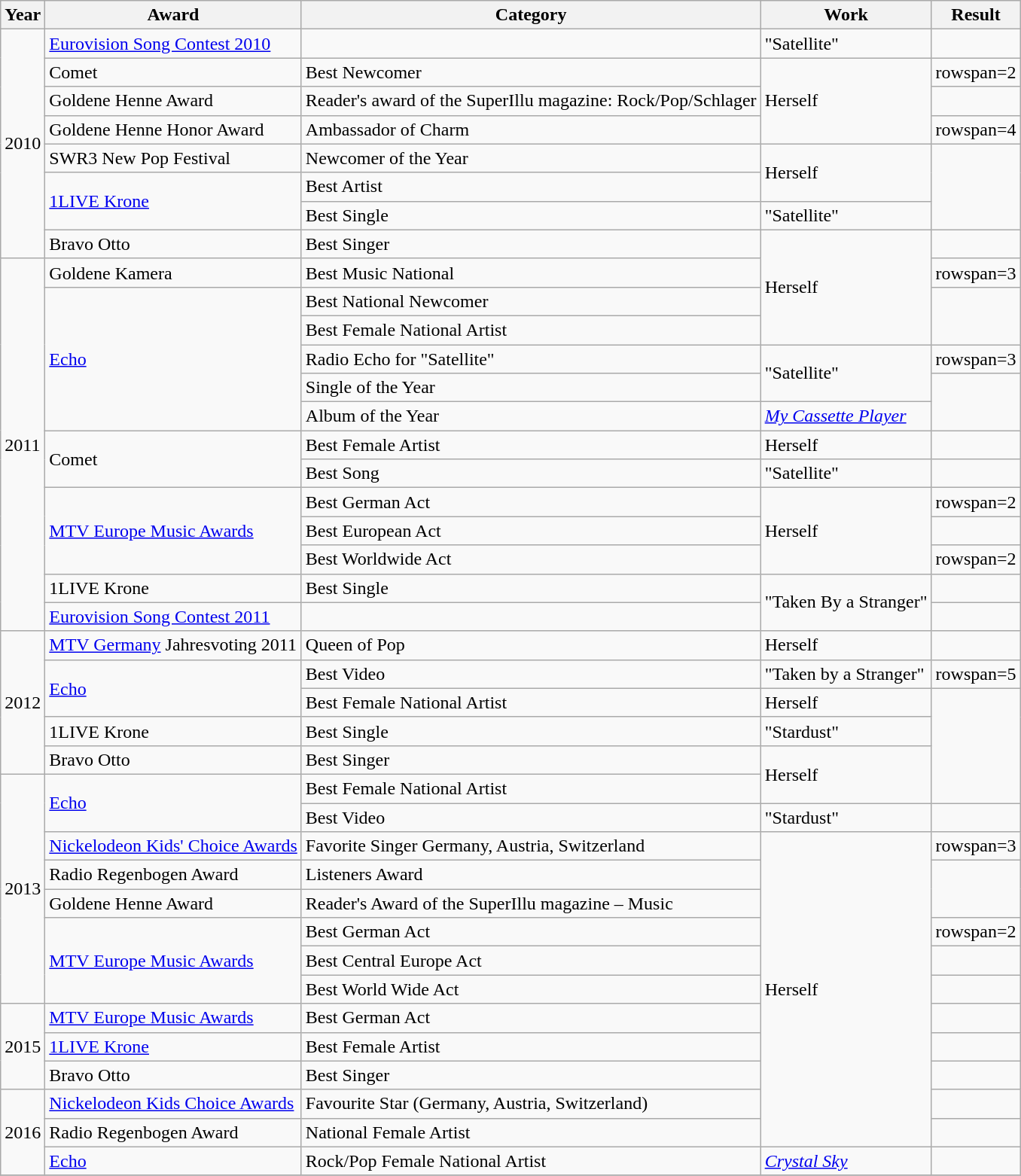<table class="wikitable">
<tr>
<th>Year</th>
<th>Award</th>
<th>Category</th>
<th>Work</th>
<th>Result</th>
</tr>
<tr>
<td rowspan=8>2010</td>
<td><a href='#'>Eurovision Song Contest 2010</a></td>
<td></td>
<td>"Satellite"</td>
<td></td>
</tr>
<tr>
<td>Comet</td>
<td>Best Newcomer</td>
<td rowspan=3>Herself</td>
<td>rowspan=2 </td>
</tr>
<tr>
<td>Goldene Henne Award</td>
<td>Reader's award of the SuperIllu magazine: Rock/Pop/Schlager</td>
</tr>
<tr>
<td>Goldene Henne Honor Award</td>
<td>Ambassador of Charm</td>
<td>rowspan=4 </td>
</tr>
<tr>
<td>SWR3 New Pop Festival</td>
<td>Newcomer of the Year</td>
<td rowspan=2>Herself</td>
</tr>
<tr>
<td rowspan=2><a href='#'>1LIVE Krone</a></td>
<td>Best Artist</td>
</tr>
<tr>
<td>Best Single</td>
<td>"Satellite"</td>
</tr>
<tr>
<td>Bravo Otto</td>
<td>Best Singer</td>
<td rowspan=4>Herself</td>
<td></td>
</tr>
<tr>
<td rowspan=13>2011</td>
<td>Goldene Kamera</td>
<td>Best Music National</td>
<td>rowspan=3 </td>
</tr>
<tr>
<td rowspan=5><a href='#'>Echo</a></td>
<td>Best National Newcomer</td>
</tr>
<tr>
<td>Best Female National Artist</td>
</tr>
<tr>
<td>Radio Echo for "Satellite"</td>
<td rowspan=2>"Satellite"</td>
<td>rowspan=3 </td>
</tr>
<tr>
<td>Single of the Year</td>
</tr>
<tr>
<td>Album of the Year</td>
<td><em><a href='#'>My Cassette Player</a></em></td>
</tr>
<tr>
<td rowspan=2>Comet</td>
<td>Best Female Artist</td>
<td>Herself</td>
<td></td>
</tr>
<tr>
<td>Best Song</td>
<td>"Satellite"</td>
<td></td>
</tr>
<tr>
<td rowspan=3><a href='#'>MTV Europe Music Awards</a></td>
<td>Best German Act</td>
<td rowspan=3>Herself</td>
<td>rowspan=2 </td>
</tr>
<tr>
<td>Best European Act</td>
</tr>
<tr>
<td>Best Worldwide Act</td>
<td>rowspan=2 </td>
</tr>
<tr>
<td>1LIVE Krone</td>
<td>Best Single</td>
<td rowspan=2>"Taken By a Stranger"</td>
</tr>
<tr>
<td><a href='#'>Eurovision Song Contest 2011</a></td>
<td></td>
<td></td>
</tr>
<tr>
<td rowspan=5>2012</td>
<td><a href='#'>MTV Germany</a> Jahresvoting 2011</td>
<td>Queen of Pop</td>
<td>Herself</td>
<td></td>
</tr>
<tr>
<td rowspan=2><a href='#'>Echo</a></td>
<td>Best Video</td>
<td>"Taken by a Stranger"</td>
<td>rowspan=5 </td>
</tr>
<tr>
<td>Best Female National Artist</td>
<td>Herself</td>
</tr>
<tr>
<td>1LIVE Krone</td>
<td>Best Single</td>
<td>"Stardust"</td>
</tr>
<tr>
<td>Bravo Otto</td>
<td>Best Singer</td>
<td rowspan=2>Herself</td>
</tr>
<tr>
<td rowspan=8>2013</td>
<td rowspan=2><a href='#'>Echo</a></td>
<td>Best Female National Artist</td>
</tr>
<tr>
<td>Best Video</td>
<td>"Stardust"</td>
<td></td>
</tr>
<tr>
<td><a href='#'>Nickelodeon Kids' Choice Awards</a></td>
<td>Favorite Singer Germany, Austria, Switzerland</td>
<td rowspan=11>Herself</td>
<td>rowspan=3 </td>
</tr>
<tr>
<td>Radio Regenbogen Award</td>
<td>Listeners Award</td>
</tr>
<tr>
<td>Goldene Henne Award</td>
<td>Reader's Award of the SuperIllu magazine – Music</td>
</tr>
<tr>
<td rowspan=3><a href='#'>MTV Europe Music Awards</a></td>
<td>Best German Act</td>
<td>rowspan=2 </td>
</tr>
<tr>
<td>Best Central Europe Act</td>
</tr>
<tr>
<td>Best World Wide Act</td>
<td></td>
</tr>
<tr>
<td rowspan=3>2015</td>
<td><a href='#'>MTV Europe Music Awards</a></td>
<td>Best German Act</td>
<td></td>
</tr>
<tr>
<td><a href='#'>1LIVE Krone</a></td>
<td>Best Female Artist</td>
<td></td>
</tr>
<tr>
<td>Bravo Otto</td>
<td>Best Singer</td>
<td></td>
</tr>
<tr>
<td rowspan=3>2016</td>
<td><a href='#'>Nickelodeon Kids Choice Awards</a></td>
<td>Favourite Star (Germany, Austria, Switzerland)</td>
<td></td>
</tr>
<tr>
<td>Radio Regenbogen Award</td>
<td>National Female Artist</td>
<td></td>
</tr>
<tr>
<td><a href='#'>Echo</a></td>
<td>Rock/Pop Female National Artist</td>
<td><em><a href='#'>Crystal Sky</a></em></td>
<td></td>
</tr>
<tr>
</tr>
</table>
